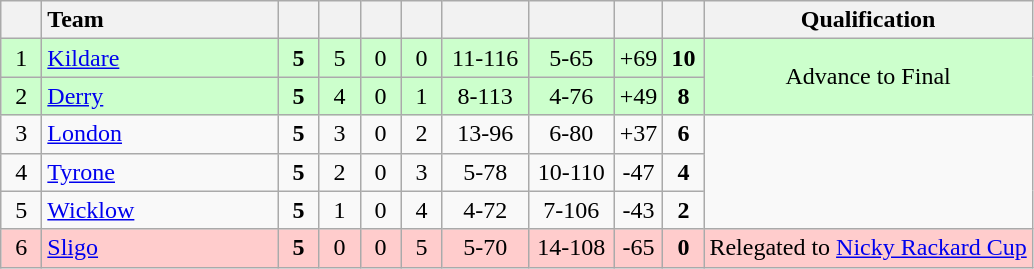<table class="wikitable" style="text-align:center">
<tr>
<th width="20"></th>
<th width="150" style="text-align:left;">Team</th>
<th width="20"></th>
<th width="20"></th>
<th width="20"></th>
<th width="20"></th>
<th width="50"></th>
<th width="50"></th>
<th width="20"></th>
<th width="20"></th>
<th>Qualification</th>
</tr>
<tr style="background:#ccffcc">
<td>1</td>
<td style="text-align:left"> <a href='#'>Kildare</a></td>
<td><strong>5</strong></td>
<td>5</td>
<td>0</td>
<td>0</td>
<td>11-116</td>
<td>5-65</td>
<td>+69</td>
<td><strong>10</strong></td>
<td rowspan="2">Advance to Final</td>
</tr>
<tr style="background:#ccffcc">
<td>2</td>
<td style="text-align:left"> <a href='#'>Derry</a></td>
<td><strong>5</strong></td>
<td>4</td>
<td>0</td>
<td>1</td>
<td>8-113</td>
<td>4-76</td>
<td>+49</td>
<td><strong>8</strong></td>
</tr>
<tr>
<td>3</td>
<td style="text-align:left"> <a href='#'>London</a></td>
<td><strong>5</strong></td>
<td>3</td>
<td>0</td>
<td>2</td>
<td>13-96</td>
<td>6-80</td>
<td>+37</td>
<td><strong>6</strong></td>
<td rowspan="3"></td>
</tr>
<tr>
<td>4</td>
<td style="text-align:left"> <a href='#'>Tyrone</a></td>
<td><strong>5</strong></td>
<td>2</td>
<td>0</td>
<td>3</td>
<td>5-78</td>
<td>10-110</td>
<td>-47</td>
<td><strong>4</strong></td>
</tr>
<tr>
<td>5</td>
<td style="text-align:left"> <a href='#'>Wicklow</a></td>
<td><strong>5</strong></td>
<td>1</td>
<td>0</td>
<td>4</td>
<td>4-72</td>
<td>7-106</td>
<td>-43</td>
<td><strong>2</strong></td>
</tr>
<tr style="background:#ffcccc">
<td>6</td>
<td style="text-align:left"> <a href='#'>Sligo</a></td>
<td><strong>5</strong></td>
<td>0</td>
<td>0</td>
<td>5</td>
<td>5-70</td>
<td>14-108</td>
<td>-65</td>
<td><strong>0</strong></td>
<td>Relegated to <a href='#'>Nicky Rackard Cup</a></td>
</tr>
</table>
